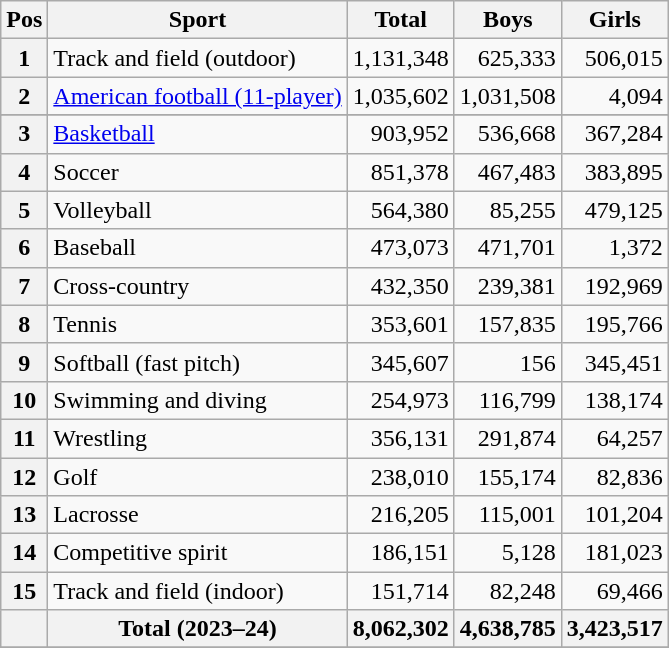<table class="wikitable sortable">
<tr>
<th>Pos</th>
<th>Sport</th>
<th>Total</th>
<th>Boys</th>
<th>Girls</th>
</tr>
<tr>
<th>1</th>
<td>Track and field (outdoor)</td>
<td align=right>1,131,348</td>
<td align=right>625,333</td>
<td align=right>506,015</td>
</tr>
<tr>
<th>2</th>
<td><a href='#'>American football (11-player)</a></td>
<td align=right>1,035,602</td>
<td align=right>1,031,508</td>
<td align=right>4,094</td>
</tr>
<tr>
</tr>
<tr>
<th>3</th>
<td><a href='#'>Basketball</a></td>
<td align=right>903,952</td>
<td align=right>536,668</td>
<td align=right>367,284</td>
</tr>
<tr>
<th>4</th>
<td>Soccer</td>
<td align=right>851,378</td>
<td align=right>467,483</td>
<td align=right>383,895</td>
</tr>
<tr>
<th>5</th>
<td>Volleyball</td>
<td align=right>564,380</td>
<td align=right>85,255</td>
<td align=right>479,125</td>
</tr>
<tr>
<th>6</th>
<td>Baseball</td>
<td align=right>473,073</td>
<td align=right>471,701</td>
<td align=right>1,372</td>
</tr>
<tr>
<th>7</th>
<td>Cross-country</td>
<td align=right>432,350</td>
<td align=right>239,381</td>
<td align=right>192,969</td>
</tr>
<tr>
<th>8</th>
<td>Tennis</td>
<td align=right>353,601</td>
<td align=right>157,835</td>
<td align=right>195,766</td>
</tr>
<tr>
<th>9</th>
<td>Softball (fast pitch)</td>
<td align=right>345,607</td>
<td align=right>156</td>
<td align=right>345,451</td>
</tr>
<tr>
<th>10</th>
<td>Swimming and diving</td>
<td align=right>254,973</td>
<td align=right>116,799</td>
<td align=right>138,174</td>
</tr>
<tr>
<th>11</th>
<td>Wrestling</td>
<td align=right>356,131</td>
<td align=right>291,874</td>
<td align=right>64,257</td>
</tr>
<tr>
<th>12</th>
<td>Golf</td>
<td align=right>238,010</td>
<td align=right>155,174</td>
<td align=right>82,836</td>
</tr>
<tr>
<th>13</th>
<td>Lacrosse</td>
<td align=right>216,205</td>
<td align=right>115,001</td>
<td align=right>101,204</td>
</tr>
<tr>
<th>14</th>
<td>Competitive spirit</td>
<td align=right>186,151</td>
<td align=right>5,128</td>
<td align=right>181,023</td>
</tr>
<tr>
<th>15</th>
<td>Track and field (indoor)</td>
<td align=right>151,714</td>
<td align=right>82,248</td>
<td align=right>69,466</td>
</tr>
<tr class="sortbottom">
<th></th>
<th>Total (2023–24)</th>
<th>8,062,302</th>
<th>4,638,785</th>
<th>3,423,517</th>
</tr>
<tr>
</tr>
</table>
